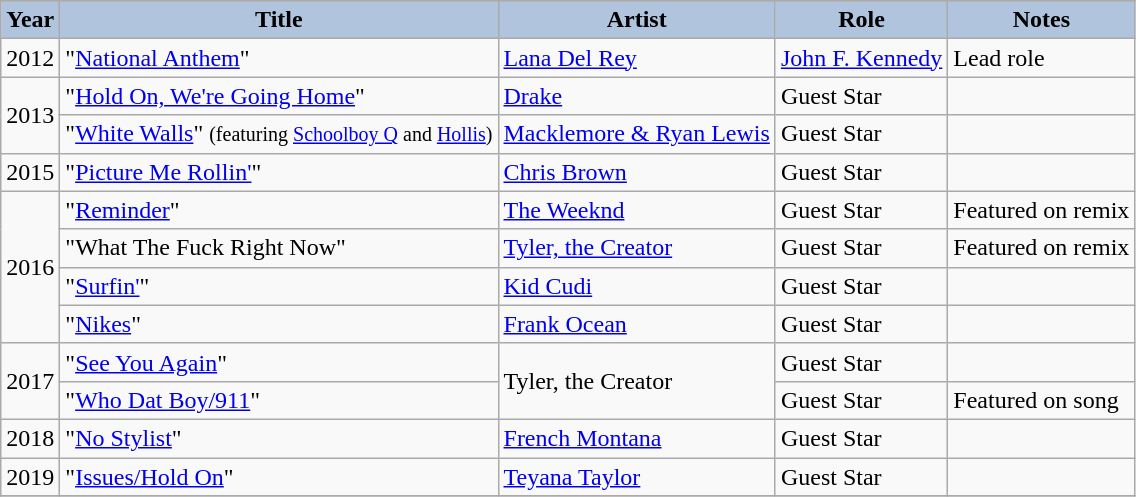<table class="wikitable sortable">
<tr>
</tr>
<tr style="text-align:center;">
<th style="background:#B0C4DE;">Year</th>
<th style="background:#B0C4DE;">Title</th>
<th style="background:#B0C4DE;">Artist</th>
<th style="background:#B0C4DE;">Role</th>
<th style="background:#B0C4DE;">Notes</th>
</tr>
<tr>
<td>2012</td>
<td>"<a href='#'>National Anthem</a>"</td>
<td><a href='#'>Lana Del Rey</a></td>
<td><a href='#'>John F. Kennedy</a></td>
<td>Lead role</td>
</tr>
<tr>
<td rowspan="2">2013</td>
<td>"<a href='#'>Hold On, We're Going Home</a>"</td>
<td><a href='#'>Drake</a></td>
<td>Guest Star</td>
<td></td>
</tr>
<tr>
<td>"<a href='#'>White Walls</a>" <small>(featuring <a href='#'>Schoolboy Q</a> and <a href='#'>Hollis</a>)</small></td>
<td><a href='#'>Macklemore & Ryan Lewis</a></td>
<td>Guest Star</td>
<td></td>
</tr>
<tr>
<td>2015</td>
<td>"<a href='#'>Picture Me Rollin'</a>"</td>
<td><a href='#'>Chris Brown</a></td>
<td>Guest Star</td>
<td></td>
</tr>
<tr>
<td rowspan="4">2016</td>
<td>"<a href='#'>Reminder</a>"</td>
<td><a href='#'>The Weeknd</a></td>
<td>Guest Star</td>
<td>Featured on remix</td>
</tr>
<tr>
<td>"What The Fuck Right Now"</td>
<td><a href='#'>Tyler, the Creator</a></td>
<td>Guest Star</td>
<td>Featured on remix</td>
</tr>
<tr>
<td>"<a href='#'>Surfin'</a>"</td>
<td><a href='#'>Kid Cudi</a></td>
<td>Guest Star</td>
<td></td>
</tr>
<tr>
<td>"<a href='#'>Nikes</a>"</td>
<td><a href='#'>Frank Ocean</a></td>
<td>Guest Star</td>
<td></td>
</tr>
<tr>
<td rowspan="2">2017</td>
<td>"<a href='#'>See You Again</a>"</td>
<td rowspan="2">Tyler, the Creator</td>
<td>Guest Star</td>
<td></td>
</tr>
<tr>
<td>"<a href='#'>Who Dat Boy/911</a>"</td>
<td>Guest Star</td>
<td>Featured on song</td>
</tr>
<tr>
<td rowspan="1">2018</td>
<td>"<a href='#'>No Stylist</a>"</td>
<td><a href='#'>French Montana</a></td>
<td>Guest Star</td>
<td></td>
</tr>
<tr>
<td rowspan="1">2019</td>
<td>"<a href='#'>Issues/Hold On</a>"</td>
<td><a href='#'>Teyana Taylor</a></td>
<td>Guest Star</td>
<td></td>
</tr>
<tr>
</tr>
</table>
